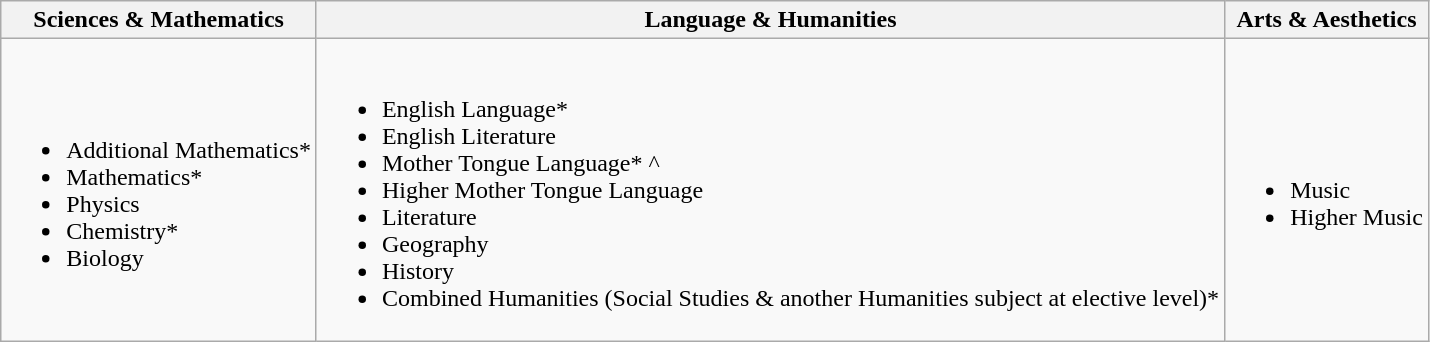<table class="wikitable">
<tr>
<th>Sciences & Mathematics</th>
<th><strong>Language & Humanities</strong></th>
<th><strong>Arts & Aesthetics</strong></th>
</tr>
<tr>
<td><br><ul><li>Additional Mathematics*</li><li>Mathematics*</li><li>Physics</li><li>Chemistry*</li><li>Biology</li></ul></td>
<td><br><ul><li>English Language*</li><li>English Literature</li><li>Mother Tongue Language* ^</li><li>Higher Mother Tongue Language</li><li>Literature</li><li>Geography</li><li>History</li><li>Combined Humanities (Social Studies & another Humanities subject at elective level)*</li></ul></td>
<td><br><ul><li>Music</li><li>Higher Music</li></ul></td>
</tr>
</table>
